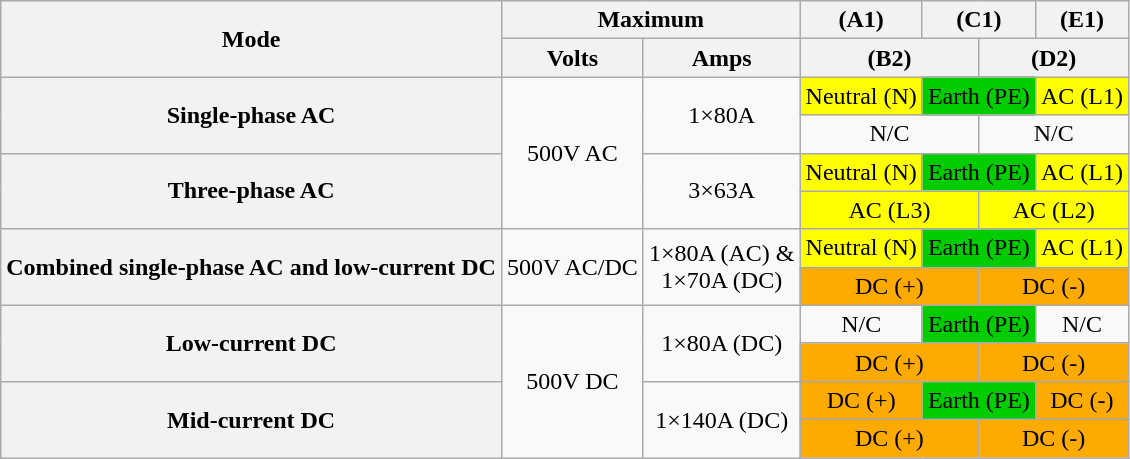<table class=wikitable style="font-size:100%;text-align:center;">
<tr>
<th rowspan=2>Mode</th>
<th colspan=2>Maximum</th>
<th>(A1)</th>
<th colspan=2>(C1)</th>
<th>(E1)</th>
</tr>
<tr>
<th>Volts</th>
<th>Amps</th>
<th colspan=2>(B2)</th>
<th colspan=2>(D2)</th>
</tr>
<tr>
<th rowspan=2>Single-phase AC</th>
<td rowspan=4>500V AC</td>
<td rowspan=2>1×80A</td>
<td style="background:#ff0;">Neutral (N)</td>
<td colspan=2 style="background:#0c0;">Earth (PE)</td>
<td style="background:#ff0;">AC (L1)</td>
</tr>
<tr>
<td colspan=2>N/C</td>
<td colspan=2>N/C</td>
</tr>
<tr>
<th rowspan=2>Three-phase AC</th>
<td rowspan=2>3×63A</td>
<td style="background:#ff0;">Neutral (N)</td>
<td colspan=2 style="background:#0c0;">Earth (PE)</td>
<td style="background:#ff0;">AC (L1)</td>
</tr>
<tr>
<td colspan=2 style="background:#ff0;">AC (L3)</td>
<td colspan=2 style="background:#ff0;">AC (L2)</td>
</tr>
<tr>
<th rowspan=2>Combined single-phase AC and low-current DC</th>
<td rowspan=2>500V AC/DC</td>
<td rowspan=2>1×80A (AC) &<br>1×70A (DC)</td>
<td style="background:#ff0;">Neutral (N)</td>
<td colspan=2 style="background:#0c0;">Earth (PE)</td>
<td style="background:#ff0;">AC (L1)</td>
</tr>
<tr>
<td colspan=2 style="background:#fa0;">DC (+)</td>
<td colspan=2 style="background:#fa0;">DC (-)</td>
</tr>
<tr>
<th rowspan=2>Low-current DC</th>
<td rowspan=4>500V DC</td>
<td rowspan=2>1×80A (DC)</td>
<td>N/C</td>
<td colspan=2 style="background:#0c0;">Earth (PE)</td>
<td>N/C</td>
</tr>
<tr>
<td colspan=2 style="background:#fa0;">DC (+)</td>
<td colspan=2 style="background:#fa0;">DC (-)</td>
</tr>
<tr>
<th rowspan=2>Mid-current DC</th>
<td rowspan=2>1×140A (DC)</td>
<td style="background:#fa0;">DC (+)</td>
<td colspan=2 style="background:#0c0;">Earth (PE)</td>
<td style="background:#fa0;">DC (-)</td>
</tr>
<tr>
<td colspan=2 style="background:#fa0;">DC (+)</td>
<td colspan=2 style="background:#fa0;">DC (-)</td>
</tr>
</table>
